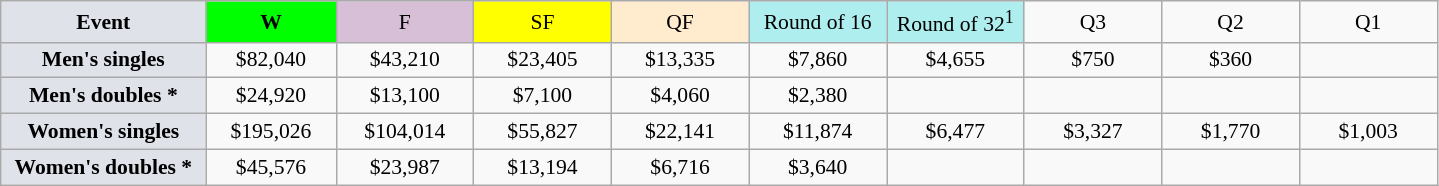<table class=wikitable style=font-size:90%;text-align:center>
<tr>
<td style="width:130px; background:#dfe2e9;"><strong>Event</strong></td>
<td style="width:80px; background:lime;"><strong>W</strong></td>
<td style="width:85px; background:thistle;">F</td>
<td style="width:85px; background:#ff0;">SF</td>
<td style="width:85px; background:#ffebcd;">QF</td>
<td style="width:85px; background:#afeeee;">Round of 16</td>
<td style="width:85px; background:#afeeee;">Round of 32<sup>1</sup></td>
<td width=85>Q3</td>
<td width=85>Q2</td>
<td width=85>Q1</td>
</tr>
<tr>
<td style="background:#dfe2e9;"><strong>Men's singles</strong></td>
<td>$82,040</td>
<td>$43,210</td>
<td>$23,405</td>
<td>$13,335</td>
<td>$7,860</td>
<td>$4,655</td>
<td>$750</td>
<td>$360</td>
<td></td>
</tr>
<tr>
<td style="background:#dfe2e9;"><strong>Men's doubles *</strong></td>
<td>$24,920</td>
<td>$13,100</td>
<td>$7,100</td>
<td>$4,060</td>
<td>$2,380</td>
<td></td>
<td></td>
<td></td>
<td></td>
</tr>
<tr>
<td style="background:#dfe2e9;"><strong>Women's singles</strong></td>
<td>$195,026</td>
<td>$104,014</td>
<td>$55,827</td>
<td>$22,141</td>
<td>$11,874</td>
<td>$6,477</td>
<td>$3,327</td>
<td>$1,770</td>
<td>$1,003</td>
</tr>
<tr>
<td style="background:#dfe2e9;"><strong>Women's doubles *</strong></td>
<td>$45,576</td>
<td>$23,987</td>
<td>$13,194</td>
<td>$6,716</td>
<td>$3,640</td>
<td></td>
<td></td>
<td></td>
<td></td>
</tr>
</table>
